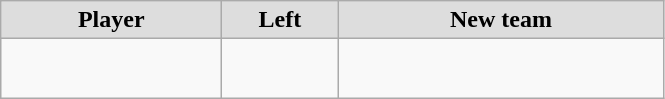<table class="wikitable" style="text-align: center">
<tr align="center"  bgcolor="#dddddd">
<td style="width:140px"><strong>Player</strong></td>
<td style="width:70px"><strong>Left</strong></td>
<td style="width:210px"><strong>New team</strong></td>
</tr>
<tr style="height:40px">
<td></td>
<td style="font-size: 80%"></td>
<td></td>
</tr>
</table>
